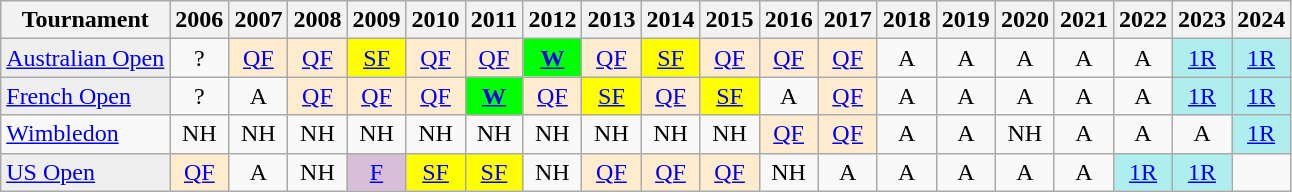<table class="wikitable" border="1">
<tr style="background:#efefef;">
<th>Tournament</th>
<th>2006</th>
<th>2007</th>
<th>2008</th>
<th>2009</th>
<th>2010</th>
<th>2011</th>
<th>2012</th>
<th>2013</th>
<th>2014</th>
<th>2015</th>
<th>2016</th>
<th>2017</th>
<th>2018</th>
<th>2019</th>
<th>2020</th>
<th>2021</th>
<th>2022</th>
<th>2023</th>
<th>2024</th>
</tr>
<tr>
<td style="background:#efefef;"><a href='#'>Australian Open</a></td>
<td align="center">?</td>
<td style="background:#ffebcd;" align="center"><a href='#'>QF</a></td>
<td style="background:#ffebcd;" align="center"><a href='#'>QF</a></td>
<td style="background:yellow;" align="center"><a href='#'>SF</a></td>
<td style="background:#ffebcd;" align="center"><a href='#'>QF</a></td>
<td style="background:#ffebcd;" align="center"><a href='#'>QF</a></td>
<td style="background:lime;" align="center"><strong><a href='#'>W</a></strong></td>
<td style="background:#ffebcd;" align="center"><a href='#'>QF</a></td>
<td style="background:yellow;"align="center"><a href='#'>SF</a></td>
<td style="background:#ffebcd;" align="center"><a href='#'>QF</a></td>
<td style="background:#ffebcd;" align="center"><a href='#'>QF</a></td>
<td style="background:#ffebcd;" align="center"><a href='#'>QF</a></td>
<td align="center">A</td>
<td align="center">A</td>
<td align="center">A</td>
<td align="center">A</td>
<td align="center">A</td>
<td style="background:#afeeee;" align="center"><a href='#'>1R</a></td>
<td style="background:#afeeee;" align="center"><a href='#'>1R</a></td>
</tr>
<tr>
<td style="background:#efefef;"><a href='#'>French Open</a></td>
<td align="center">?</td>
<td align="center">A</td>
<td style="background:#ffebcd;" align="center"><a href='#'>QF</a></td>
<td style="background:#ffebcd;" align="center"><a href='#'>QF</a></td>
<td style="background:#ffebcd;" align="center"><a href='#'>QF</a></td>
<td style="background:lime;" align="center"><strong><a href='#'>W</a></strong></td>
<td style="background:#ffebcd;" align="center"><a href='#'>QF</a></td>
<td style="background:yellow;" align="center"><a href='#'>SF</a></td>
<td style="background:#ffebcd;" align="center"><a href='#'>QF</a></td>
<td style="background:yellow;" align="center"><a href='#'>SF</a></td>
<td align="center">A</td>
<td style="background:#ffebcd;" align="center"><a href='#'>QF</a></td>
<td align="center">A</td>
<td align="center">A</td>
<td align="center">A</td>
<td align="center">A</td>
<td align="center">A</td>
<td style="background:#afeeee;" align="center"><a href='#'>1R</a></td>
<td style="background:#afeeee;" align="center"><a href='#'>1R</a></td>
</tr>
<tr>
<td align=left><a href='#'>Wimbledon</a></td>
<td align="center">NH</td>
<td align="center">NH</td>
<td align="center">NH</td>
<td align="center">NH</td>
<td align="center">NH</td>
<td align="center">NH</td>
<td align="center">NH</td>
<td align="center">NH</td>
<td align="center">NH</td>
<td align="center">NH</td>
<td style="background:#ffebcd;" align="center"><a href='#'>QF</a></td>
<td style="background:#ffebcd;" align="center"><a href='#'>QF</a></td>
<td align="center">A</td>
<td align="center">A</td>
<td align="center">NH</td>
<td align="center">A</td>
<td align="center">A</td>
<td align="center">A</td>
<td style="background:#afeeee;" align="center"><a href='#'>1R</a></td>
</tr>
<tr>
<td style="background:#efefef;"><a href='#'>US Open</a></td>
<td style="background:#ffebcd;" align="center"><a href='#'>QF</a></td>
<td align="center">A</td>
<td align="center">NH</td>
<td style="background:thistle;" align="center"><a href='#'>F</a></td>
<td style="background:yellow;" align="center"><a href='#'>SF</a></td>
<td style="background:yellow;" align="center"><a href='#'>SF</a></td>
<td align="center">NH</td>
<td style="background:#ffebcd;" align="center"><a href='#'>QF</a></td>
<td style="background:#ffebcd;" align="center"><a href='#'>QF</a></td>
<td style="background:#ffebcd;" align="center"><a href='#'>QF</a></td>
<td align="center">NH</td>
<td align="center">A</td>
<td align="center">A</td>
<td align="center">A</td>
<td align="center">A</td>
<td align="center">A</td>
<td style="background:#afeeee;" align="center"><a href='#'>1R</a></td>
<td style="background:#afeeee;" align="center"><a href='#'>1R</a></td>
<td></td>
</tr>
</table>
